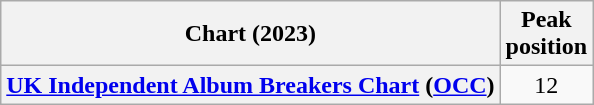<table class="wikitable plainrowheaders" style="text-align:center">
<tr>
<th>Chart (2023)</th>
<th>Peak<br>position</th>
</tr>
<tr>
<th scope="row"><a href='#'>UK Independent Album Breakers Chart</a> (<a href='#'>OCC</a>)</th>
<td>12</td>
</tr>
</table>
